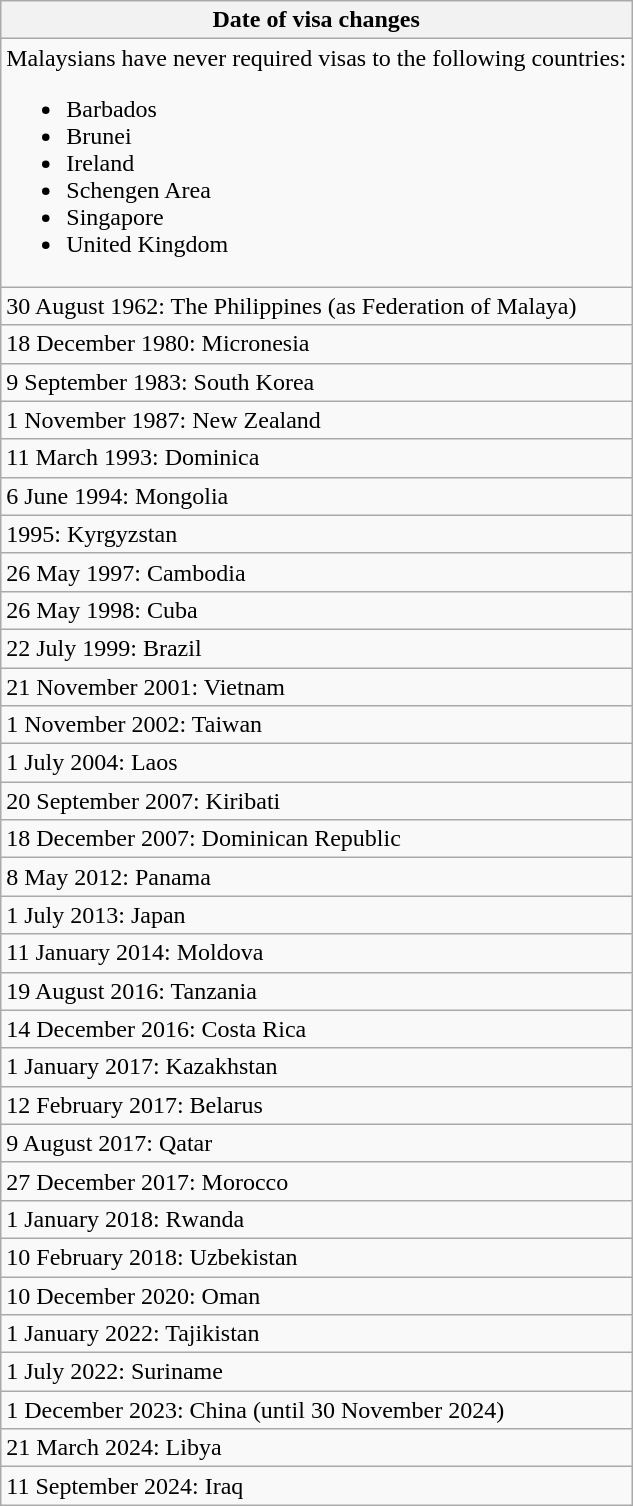<table class="wikitable collapsible collapsed">
<tr>
<th style="width:100%;";">Date of visa changes</th>
</tr>
<tr>
<td>Malaysians have never required visas to the following countries:<br><ul><li>Barbados</li><li>Brunei</li><li>Ireland</li><li>Schengen Area</li><li>Singapore</li><li>United Kingdom</li></ul></td>
</tr>
<tr>
<td>30 August 1962: The Philippines (as Federation of Malaya) </td>
</tr>
<tr>
<td>18 December 1980: Micronesia</td>
</tr>
<tr>
<td>9 September 1983: South Korea</td>
</tr>
<tr>
<td>1 November 1987: New Zealand </td>
</tr>
<tr>
<td>11 March 1993: Dominica </td>
</tr>
<tr>
<td>6 June 1994: Mongolia </td>
</tr>
<tr>
<td>1995: Kyrgyzstan</td>
</tr>
<tr>
<td>26 May 1997: Cambodia</td>
</tr>
<tr>
<td>26 May 1998: Cuba</td>
</tr>
<tr>
<td>22 July 1999: Brazil </td>
</tr>
<tr>
<td>21 November 2001: Vietnam</td>
</tr>
<tr>
<td>1 November 2002: Taiwan </td>
</tr>
<tr>
<td>1 July 2004: Laos</td>
</tr>
<tr>
<td>20 September 2007: Kiribati </td>
</tr>
<tr>
<td>18 December 2007: Dominican Republic </td>
</tr>
<tr>
<td>8 May 2012: Panama</td>
</tr>
<tr>
<td>1 July 2013: Japan </td>
</tr>
<tr>
<td>11 January 2014: Moldova </td>
</tr>
<tr>
<td>19 August 2016: Tanzania </td>
</tr>
<tr>
<td>14 December 2016: Costa Rica </td>
</tr>
<tr>
<td>1 January 2017: Kazakhstan </td>
</tr>
<tr>
<td>12 February 2017: Belarus</td>
</tr>
<tr>
<td>9 August 2017: Qatar </td>
</tr>
<tr>
<td>27 December 2017: Morocco </td>
</tr>
<tr>
<td>1 January 2018: Rwanda </td>
</tr>
<tr>
<td>10 February 2018: Uzbekistan </td>
</tr>
<tr>
<td>10 December 2020: Oman </td>
</tr>
<tr>
<td>1 January 2022: Tajikistan </td>
</tr>
<tr>
<td>1 July 2022: Suriname </td>
</tr>
<tr>
<td>1 December 2023: China (until 30 November 2024) </td>
</tr>
<tr>
<td>21 March 2024: Libya</td>
</tr>
<tr>
<td>11 September 2024: Iraq </td>
</tr>
</table>
